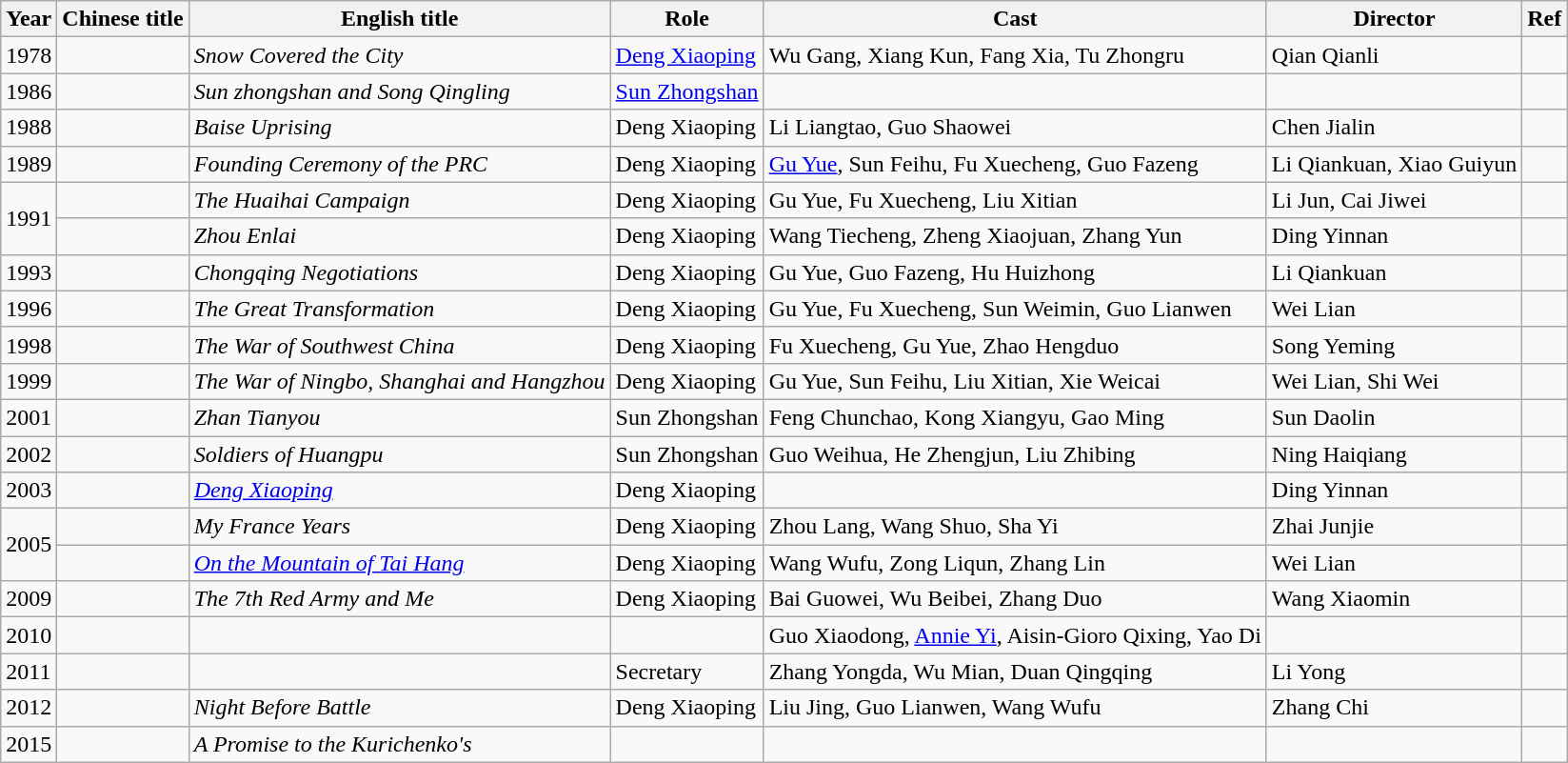<table class="wikitable">
<tr>
<th>Year</th>
<th>Chinese title</th>
<th>English title</th>
<th>Role</th>
<th>Cast</th>
<th>Director</th>
<th>Ref</th>
</tr>
<tr>
<td>1978</td>
<td></td>
<td><em>Snow Covered the City</em></td>
<td><a href='#'>Deng Xiaoping</a></td>
<td>Wu Gang, Xiang Kun, Fang Xia, Tu Zhongru</td>
<td>Qian Qianli</td>
<td></td>
</tr>
<tr>
<td>1986</td>
<td></td>
<td><em>Sun zhongshan and Song Qingling</em></td>
<td><a href='#'>Sun Zhongshan</a></td>
<td></td>
<td></td>
<td></td>
</tr>
<tr>
<td>1988</td>
<td></td>
<td><em>Baise Uprising</em></td>
<td>Deng Xiaoping</td>
<td>Li Liangtao, Guo Shaowei</td>
<td>Chen Jialin</td>
<td></td>
</tr>
<tr>
<td>1989</td>
<td></td>
<td><em>Founding Ceremony of the PRC</em></td>
<td>Deng Xiaoping</td>
<td><a href='#'>Gu Yue</a>, Sun Feihu, Fu Xuecheng, Guo Fazeng</td>
<td>Li Qiankuan, Xiao Guiyun</td>
<td></td>
</tr>
<tr>
<td rowspan="2">1991</td>
<td></td>
<td><em>The Huaihai Campaign</em></td>
<td>Deng Xiaoping</td>
<td>Gu Yue, Fu Xuecheng, Liu Xitian</td>
<td>Li Jun, Cai Jiwei</td>
<td></td>
</tr>
<tr>
<td></td>
<td><em>Zhou Enlai</em></td>
<td>Deng Xiaoping</td>
<td>Wang Tiecheng, Zheng Xiaojuan, Zhang Yun</td>
<td>Ding Yinnan</td>
<td></td>
</tr>
<tr>
<td>1993</td>
<td></td>
<td><em>Chongqing Negotiations</em></td>
<td>Deng Xiaoping</td>
<td>Gu Yue, Guo Fazeng, Hu Huizhong</td>
<td>Li Qiankuan</td>
<td></td>
</tr>
<tr>
<td>1996</td>
<td></td>
<td><em>The Great Transformation</em></td>
<td>Deng Xiaoping</td>
<td>Gu Yue, Fu Xuecheng, Sun Weimin, Guo Lianwen</td>
<td>Wei Lian</td>
<td></td>
</tr>
<tr>
<td>1998</td>
<td></td>
<td><em>The War of Southwest China</em></td>
<td>Deng Xiaoping</td>
<td>Fu Xuecheng, Gu Yue, Zhao Hengduo</td>
<td>Song Yeming</td>
<td></td>
</tr>
<tr>
<td>1999</td>
<td></td>
<td><em>The War of Ningbo, Shanghai and Hangzhou</em></td>
<td>Deng Xiaoping</td>
<td>Gu Yue, Sun Feihu, Liu Xitian, Xie Weicai</td>
<td>Wei Lian, Shi Wei</td>
<td></td>
</tr>
<tr>
<td>2001</td>
<td></td>
<td><em>Zhan Tianyou</em></td>
<td>Sun Zhongshan</td>
<td>Feng Chunchao, Kong Xiangyu, Gao Ming</td>
<td>Sun Daolin</td>
<td></td>
</tr>
<tr>
<td>2002</td>
<td></td>
<td><em>Soldiers of Huangpu</em></td>
<td>Sun Zhongshan</td>
<td>Guo Weihua, He Zhengjun, Liu Zhibing</td>
<td>Ning Haiqiang</td>
<td></td>
</tr>
<tr>
<td>2003</td>
<td></td>
<td><em><a href='#'>Deng Xiaoping</a></em></td>
<td>Deng Xiaoping</td>
<td></td>
<td>Ding Yinnan</td>
<td></td>
</tr>
<tr>
<td rowspan="2">2005</td>
<td></td>
<td><em>My France Years</em></td>
<td>Deng Xiaoping</td>
<td>Zhou Lang, Wang Shuo, Sha Yi</td>
<td>Zhai Junjie</td>
<td></td>
</tr>
<tr>
<td></td>
<td><em><a href='#'>On the Mountain of Tai Hang</a></em></td>
<td>Deng Xiaoping</td>
<td>Wang Wufu, Zong Liqun, Zhang Lin</td>
<td>Wei Lian</td>
<td></td>
</tr>
<tr>
<td>2009</td>
<td></td>
<td><em>The 7th Red Army and Me</em></td>
<td>Deng Xiaoping</td>
<td>Bai Guowei, Wu Beibei, Zhang Duo</td>
<td>Wang Xiaomin</td>
<td></td>
</tr>
<tr>
<td>2010</td>
<td></td>
<td></td>
<td></td>
<td>Guo Xiaodong, <a href='#'>Annie Yi</a>, Aisin-Gioro Qixing, Yao Di</td>
<td></td>
<td></td>
</tr>
<tr>
<td>2011</td>
<td></td>
<td></td>
<td>Secretary</td>
<td>Zhang Yongda, Wu Mian, Duan Qingqing</td>
<td>Li Yong</td>
<td></td>
</tr>
<tr>
<td>2012</td>
<td></td>
<td><em>Night Before Battle</em></td>
<td>Deng Xiaoping</td>
<td>Liu Jing, Guo Lianwen, Wang Wufu</td>
<td>Zhang Chi</td>
<td></td>
</tr>
<tr>
<td>2015</td>
<td></td>
<td><em>A Promise to the Kurichenko's</em></td>
<td></td>
<td></td>
<td></td>
</tr>
</table>
